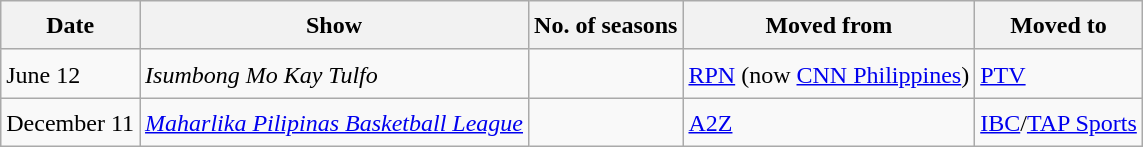<table class="wikitable" style="text-align:left; line-height:25px; width:auto;">
<tr>
<th>Date</th>
<th>Show</th>
<th>No. of seasons</th>
<th>Moved from</th>
<th>Moved to</th>
</tr>
<tr>
<td>June 12</td>
<td><em>Isumbong Mo Kay Tulfo</em></td>
<td></td>
<td><a href='#'>RPN</a> (now <a href='#'>CNN Philippines</a>)</td>
<td><a href='#'>PTV</a></td>
</tr>
<tr>
<td>December 11</td>
<td><em><a href='#'>Maharlika Pilipinas Basketball League</a></em></td>
<td></td>
<td><a href='#'>A2Z</a></td>
<td><a href='#'>IBC</a>/<a href='#'>TAP Sports</a></td>
</tr>
</table>
